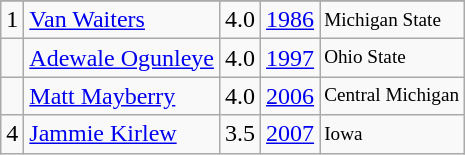<table class="wikitable">
<tr>
</tr>
<tr>
<td>1</td>
<td><a href='#'>Van Waiters</a></td>
<td>4.0</td>
<td><a href='#'>1986</a></td>
<td style="font-size:80%;">Michigan State</td>
</tr>
<tr>
<td></td>
<td><a href='#'>Adewale Ogunleye</a></td>
<td>4.0</td>
<td><a href='#'>1997</a></td>
<td style="font-size:80%;">Ohio State</td>
</tr>
<tr>
<td></td>
<td><a href='#'>Matt Mayberry</a></td>
<td>4.0</td>
<td><a href='#'>2006</a></td>
<td style="font-size:80%;">Central Michigan</td>
</tr>
<tr>
<td>4</td>
<td><a href='#'>Jammie Kirlew</a></td>
<td>3.5</td>
<td><a href='#'>2007</a></td>
<td style="font-size:80%;">Iowa</td>
</tr>
</table>
